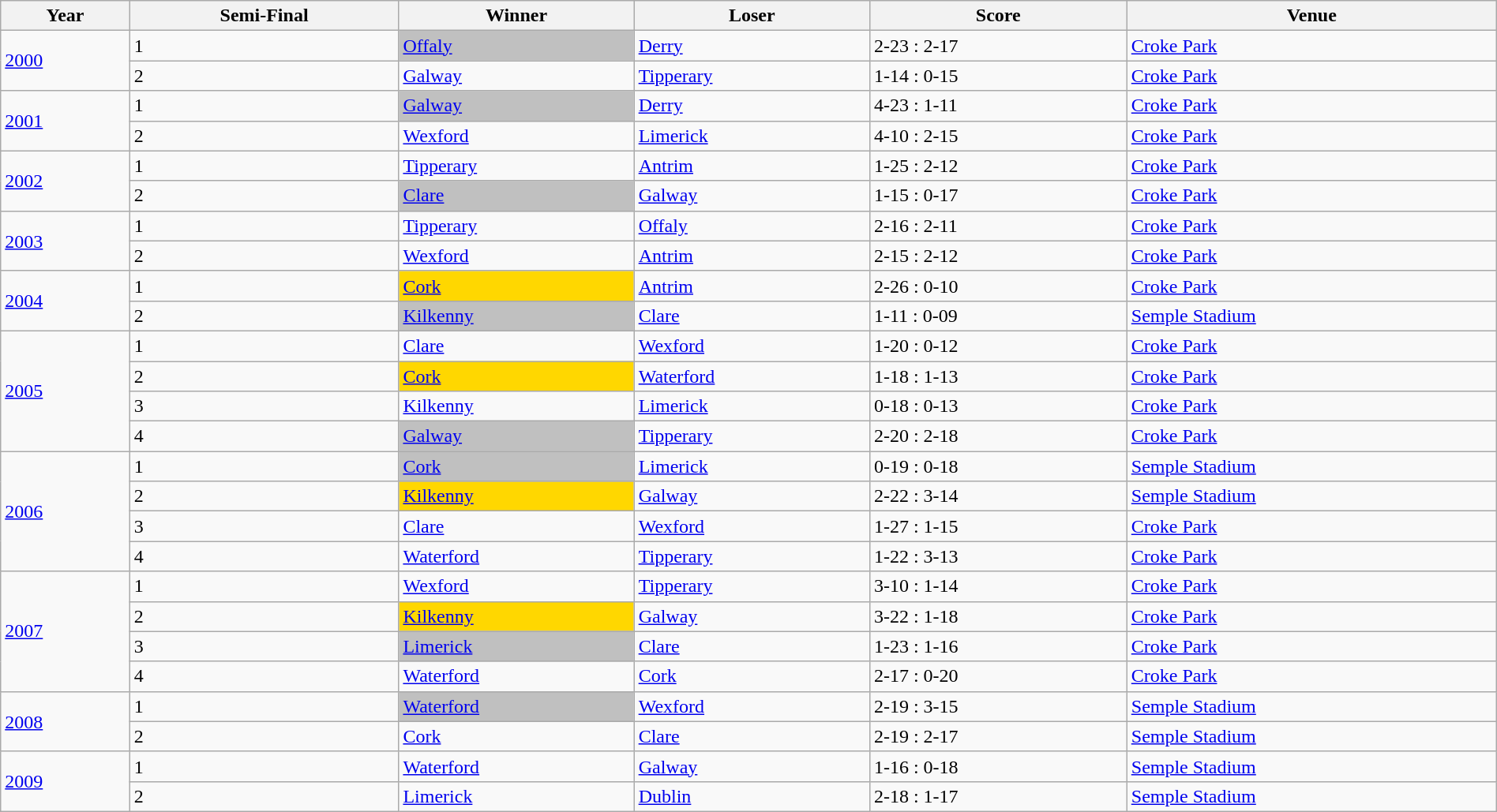<table class="wikitable" width=100%>
<tr>
<th>Year</th>
<th>Semi-Final</th>
<th>Winner</th>
<th>Loser</th>
<th>Score</th>
<th>Venue</th>
</tr>
<tr>
<td rowspan=2><a href='#'>2000</a></td>
<td>1</td>
<td style="background-color:#C0C0C0"><a href='#'>Offaly</a></td>
<td><a href='#'>Derry</a></td>
<td>2-23 : 2-17</td>
<td><a href='#'>Croke Park</a></td>
</tr>
<tr>
<td>2</td>
<td><a href='#'>Galway</a></td>
<td><a href='#'>Tipperary</a></td>
<td>1-14 : 0-15</td>
<td><a href='#'>Croke Park</a></td>
</tr>
<tr>
<td rowspan=2><a href='#'>2001</a></td>
<td>1</td>
<td style="background-color:#C0C0C0"><a href='#'>Galway</a></td>
<td><a href='#'>Derry</a></td>
<td>4-23 : 1-11</td>
<td><a href='#'>Croke Park</a></td>
</tr>
<tr>
<td>2</td>
<td><a href='#'>Wexford</a></td>
<td><a href='#'>Limerick</a></td>
<td>4-10 : 2-15</td>
<td><a href='#'>Croke Park</a></td>
</tr>
<tr>
<td rowspan=2><a href='#'>2002</a></td>
<td>1</td>
<td><a href='#'>Tipperary</a></td>
<td><a href='#'>Antrim</a></td>
<td>1-25 : 2-12</td>
<td><a href='#'>Croke Park</a></td>
</tr>
<tr>
<td>2</td>
<td style="background-color:#C0C0C0"><a href='#'>Clare</a></td>
<td><a href='#'>Galway</a></td>
<td>1-15 : 0-17</td>
<td><a href='#'>Croke Park</a></td>
</tr>
<tr>
<td rowspan=2><a href='#'>2003</a></td>
<td>1</td>
<td><a href='#'>Tipperary</a></td>
<td><a href='#'>Offaly</a></td>
<td>2-16 : 2-11</td>
<td><a href='#'>Croke Park</a></td>
</tr>
<tr>
<td>2</td>
<td><a href='#'>Wexford</a></td>
<td><a href='#'>Antrim</a></td>
<td>2-15 : 2-12</td>
<td><a href='#'>Croke Park</a></td>
</tr>
<tr>
<td rowspan=2><a href='#'>2004</a></td>
<td>1</td>
<td style="background-color:#FFD700"><a href='#'>Cork</a></td>
<td><a href='#'>Antrim</a></td>
<td>2-26 : 0-10</td>
<td><a href='#'>Croke Park</a></td>
</tr>
<tr>
<td>2</td>
<td style="background-color:#C0C0C0"><a href='#'>Kilkenny</a></td>
<td><a href='#'>Clare</a></td>
<td>1-11 : 0-09</td>
<td><a href='#'>Semple Stadium</a></td>
</tr>
<tr>
<td rowspan=4><a href='#'>2005</a></td>
<td>1</td>
<td><a href='#'>Clare</a></td>
<td><a href='#'>Wexford</a></td>
<td>1-20 : 0-12</td>
<td><a href='#'>Croke Park</a></td>
</tr>
<tr>
<td>2</td>
<td style="background-color:#FFD700"><a href='#'>Cork</a></td>
<td><a href='#'>Waterford</a></td>
<td>1-18 : 1-13</td>
<td><a href='#'>Croke Park</a></td>
</tr>
<tr>
<td>3</td>
<td><a href='#'>Kilkenny</a></td>
<td><a href='#'>Limerick</a></td>
<td>0-18 : 0-13</td>
<td><a href='#'>Croke Park</a></td>
</tr>
<tr>
<td>4</td>
<td style="background-color:#C0C0C0"><a href='#'>Galway</a></td>
<td><a href='#'>Tipperary</a></td>
<td>2-20 : 2-18</td>
<td><a href='#'>Croke Park</a></td>
</tr>
<tr>
<td rowspan=4><a href='#'>2006</a></td>
<td>1</td>
<td style="background-color:#C0C0C0"><a href='#'>Cork</a></td>
<td><a href='#'>Limerick</a></td>
<td>0-19 : 0-18</td>
<td><a href='#'>Semple Stadium</a></td>
</tr>
<tr>
<td>2</td>
<td style="background-color:#FFD700"><a href='#'>Kilkenny</a></td>
<td><a href='#'>Galway</a></td>
<td>2-22 : 3-14</td>
<td><a href='#'>Semple Stadium</a></td>
</tr>
<tr>
<td>3</td>
<td><a href='#'>Clare</a></td>
<td><a href='#'>Wexford</a></td>
<td>1-27 : 1-15</td>
<td><a href='#'>Croke Park</a></td>
</tr>
<tr>
<td>4</td>
<td><a href='#'>Waterford</a></td>
<td><a href='#'>Tipperary</a></td>
<td>1-22 : 3-13</td>
<td><a href='#'>Croke Park</a></td>
</tr>
<tr>
<td rowspan=4><a href='#'>2007</a></td>
<td>1</td>
<td><a href='#'>Wexford</a></td>
<td><a href='#'>Tipperary</a></td>
<td>3-10 : 1-14</td>
<td><a href='#'>Croke Park</a></td>
</tr>
<tr>
<td>2</td>
<td style="background-color:#FFD700"><a href='#'>Kilkenny</a></td>
<td><a href='#'>Galway</a></td>
<td>3-22 : 1-18</td>
<td><a href='#'>Croke Park</a></td>
</tr>
<tr>
<td>3</td>
<td style="background-color:#C0C0C0"><a href='#'>Limerick</a></td>
<td><a href='#'>Clare</a></td>
<td>1-23 : 1-16</td>
<td><a href='#'>Croke Park</a></td>
</tr>
<tr>
<td>4</td>
<td><a href='#'>Waterford</a></td>
<td><a href='#'>Cork</a></td>
<td>2-17 : 0-20</td>
<td><a href='#'>Croke Park</a></td>
</tr>
<tr>
<td rowspan=2><a href='#'>2008</a></td>
<td>1</td>
<td style="background-color:#C0C0C0"><a href='#'>Waterford</a></td>
<td><a href='#'>Wexford</a></td>
<td>2-19 : 3-15</td>
<td><a href='#'>Semple Stadium</a></td>
</tr>
<tr>
<td>2</td>
<td><a href='#'>Cork</a></td>
<td><a href='#'>Clare</a></td>
<td>2-19 : 2-17</td>
<td><a href='#'>Semple Stadium</a></td>
</tr>
<tr>
<td rowspan=2><a href='#'>2009</a></td>
<td>1</td>
<td><a href='#'>Waterford</a></td>
<td><a href='#'>Galway</a></td>
<td>1-16 : 0-18</td>
<td><a href='#'>Semple Stadium</a></td>
</tr>
<tr>
<td>2</td>
<td><a href='#'>Limerick</a></td>
<td><a href='#'>Dublin</a></td>
<td>2-18 : 1-17</td>
<td><a href='#'>Semple Stadium</a></td>
</tr>
</table>
